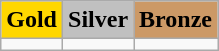<table class=wikitable>
<tr>
<td align=center bgcolor=gold> <strong>Gold</strong></td>
<td align=center bgcolor=silver> <strong>Silver</strong></td>
<td align=center bgcolor=cc9966> <strong>Bronze</strong></td>
</tr>
<tr>
<td></td>
<td></td>
<td></td>
</tr>
</table>
